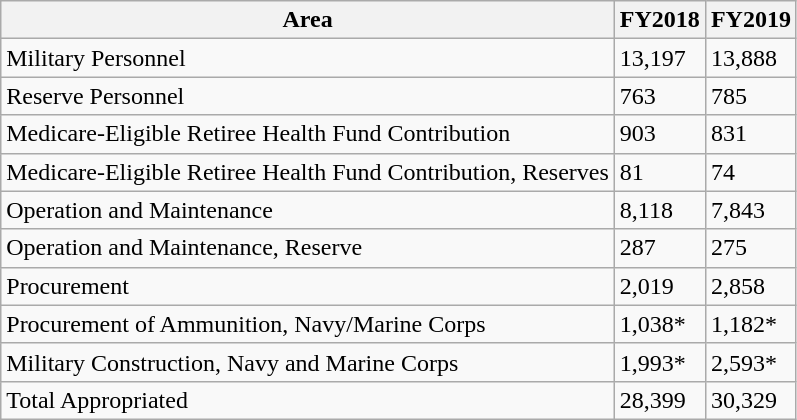<table class="wikitable">
<tr>
<th>Area</th>
<th>FY2018</th>
<th>FY2019</th>
</tr>
<tr>
<td>Military Personnel</td>
<td>13,197</td>
<td>13,888</td>
</tr>
<tr>
<td>Reserve Personnel</td>
<td>763</td>
<td>785</td>
</tr>
<tr>
<td>Medicare-Eligible Retiree Health Fund Contribution</td>
<td>903</td>
<td>831</td>
</tr>
<tr>
<td>Medicare-Eligible Retiree Health Fund Contribution, Reserves</td>
<td>81</td>
<td>74</td>
</tr>
<tr>
<td>Operation and Maintenance</td>
<td>8,118</td>
<td>7,843</td>
</tr>
<tr>
<td>Operation and Maintenance, Reserve</td>
<td>287</td>
<td>275</td>
</tr>
<tr>
<td>Procurement</td>
<td>2,019</td>
<td>2,858</td>
</tr>
<tr>
<td>Procurement of Ammunition, Navy/Marine Corps</td>
<td>1,038*</td>
<td>1,182*</td>
</tr>
<tr>
<td>Military Construction, Navy and Marine Corps</td>
<td>1,993*</td>
<td>2,593*</td>
</tr>
<tr>
<td>Total Appropriated</td>
<td>28,399</td>
<td>30,329</td>
</tr>
</table>
